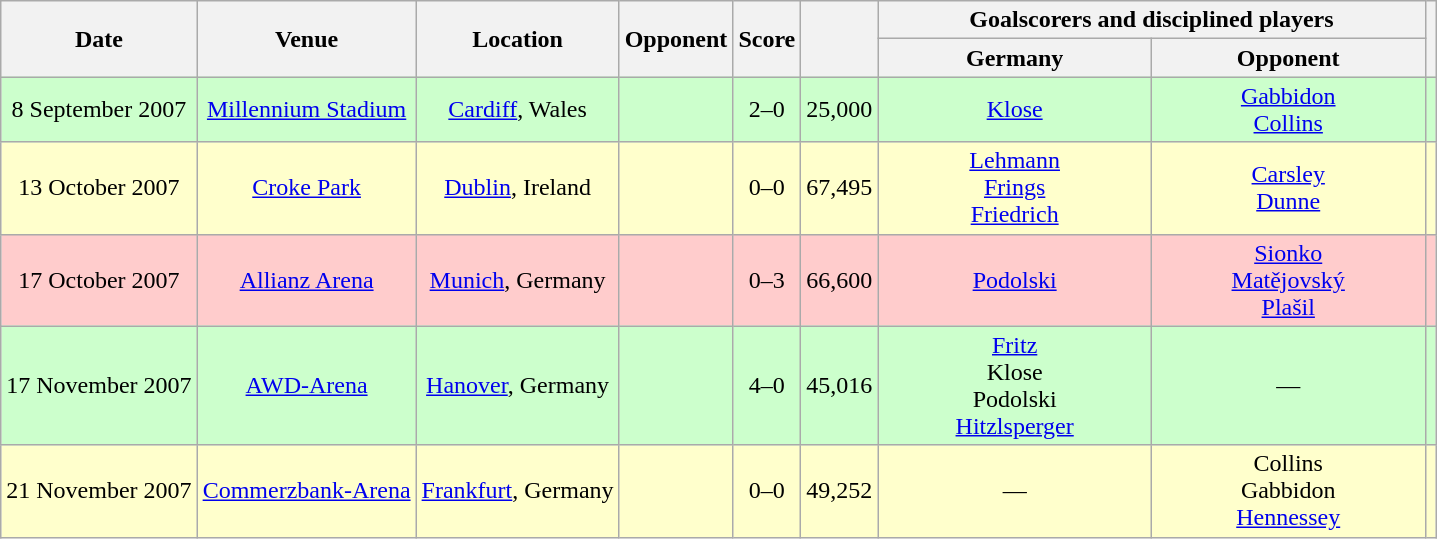<table class="wikitable" Style="text-align: center">
<tr>
<th rowspan="2">Date</th>
<th rowspan="2">Venue</th>
<th rowspan="2">Location</th>
<th rowspan="2">Opponent</th>
<th rowspan="2">Score<br></th>
<th rowspan="2"></th>
<th colspan="2">Goalscorers and disciplined players</th>
<th rowspan="2"></th>
</tr>
<tr>
<th style="width:175px">Germany</th>
<th style="width:175px">Opponent</th>
</tr>
<tr style="background:#cfc">
<td>8 September 2007</td>
<td><a href='#'>Millennium Stadium</a></td>
<td><a href='#'>Cardiff</a>, Wales</td>
<td></td>
<td>2–0</td>
<td>25,000</td>
<td><a href='#'>Klose</a> </td>
<td><a href='#'>Gabbidon</a> <br><a href='#'>Collins</a> </td>
<td></td>
</tr>
<tr style="background:#ffc">
<td>13 October 2007</td>
<td><a href='#'>Croke Park</a></td>
<td><a href='#'>Dublin</a>, Ireland</td>
<td></td>
<td>0–0</td>
<td>67,495</td>
<td><a href='#'>Lehmann</a> <br><a href='#'>Frings</a> <br><a href='#'>Friedrich</a> </td>
<td><a href='#'>Carsley</a> <br><a href='#'>Dunne</a> </td>
<td></td>
</tr>
<tr style="background:#fcc">
<td>17 October 2007</td>
<td><a href='#'>Allianz Arena</a></td>
<td><a href='#'>Munich</a>, Germany</td>
<td></td>
<td>0–3</td>
<td>66,600</td>
<td><a href='#'>Podolski</a> </td>
<td><a href='#'>Sionko</a> <br><a href='#'>Matějovský</a> <br><a href='#'>Plašil</a> </td>
<td></td>
</tr>
<tr style="background:#cfc">
<td>17 November 2007</td>
<td><a href='#'>AWD-Arena</a></td>
<td><a href='#'>Hanover</a>, Germany</td>
<td></td>
<td>4–0</td>
<td>45,016</td>
<td><a href='#'>Fritz</a> <br>Klose <br>Podolski <br><a href='#'>Hitzlsperger</a> </td>
<td>—</td>
<td></td>
</tr>
<tr style="background:#ffc">
<td>21 November 2007</td>
<td><a href='#'>Commerzbank-Arena</a></td>
<td><a href='#'>Frankfurt</a>, Germany</td>
<td></td>
<td>0–0</td>
<td>49,252</td>
<td>—</td>
<td>Collins <br>Gabbidon <br><a href='#'>Hennessey</a> </td>
<td></td>
</tr>
</table>
